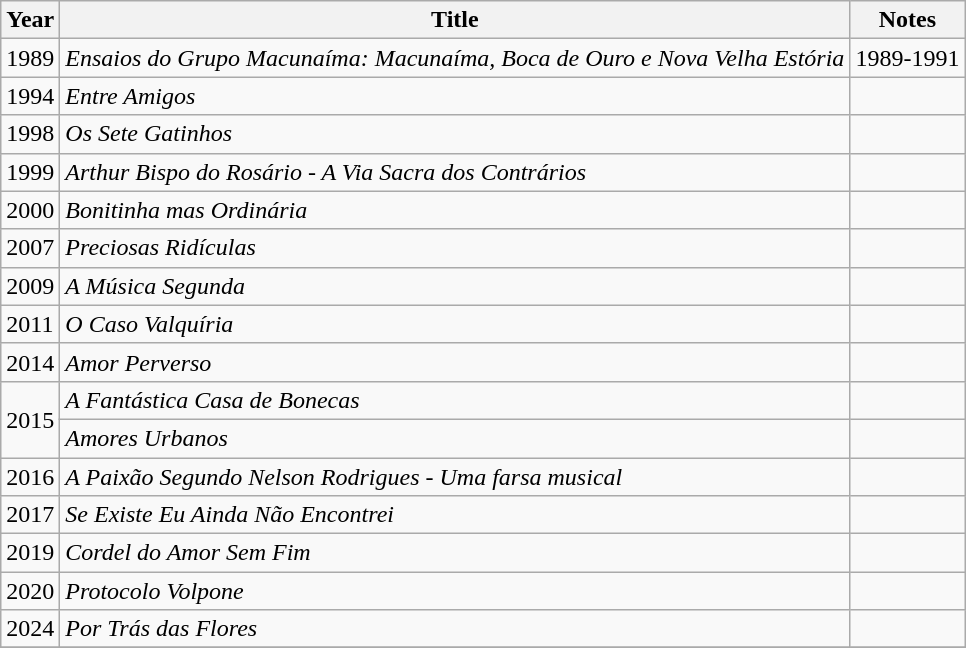<table class="wikitable">
<tr>
<th>Year</th>
<th>Title</th>
<th>Notes</th>
</tr>
<tr>
<td>1989</td>
<td><em>Ensaios do Grupo Macunaíma: Macunaíma, Boca de Ouro e Nova Velha Estória</em></td>
<td>1989-1991</td>
</tr>
<tr>
<td>1994</td>
<td><em>Entre Amigos</em></td>
<td></td>
</tr>
<tr>
<td>1998</td>
<td><em>Os Sete Gatinhos</em></td>
<td></td>
</tr>
<tr>
<td>1999</td>
<td><em>Arthur Bispo do Rosário - A Via Sacra dos Contrários</em></td>
<td></td>
</tr>
<tr>
<td>2000</td>
<td><em>Bonitinha mas Ordinária</em></td>
<td></td>
</tr>
<tr>
<td>2007</td>
<td><em>Preciosas Ridículas</em></td>
<td></td>
</tr>
<tr>
<td>2009</td>
<td><em>A Música Segunda</em></td>
<td></td>
</tr>
<tr>
<td>2011</td>
<td><em>O Caso Valquíria</em></td>
<td></td>
</tr>
<tr>
<td>2014</td>
<td><em>Amor Perverso</em></td>
<td></td>
</tr>
<tr>
<td rowspan="2">2015</td>
<td><em>A Fantástica Casa de Bonecas</em></td>
<td></td>
</tr>
<tr>
<td><em>Amores Urbanos</em></td>
<td></td>
</tr>
<tr>
<td>2016</td>
<td><em>A Paixão Segundo Nelson Rodrigues - Uma farsa musical</em></td>
<td></td>
</tr>
<tr>
<td>2017</td>
<td><em>Se Existe Eu Ainda Não Encontrei</em></td>
<td></td>
</tr>
<tr>
<td>2019</td>
<td><em>Cordel do Amor Sem Fim</em></td>
<td></td>
</tr>
<tr>
<td>2020</td>
<td><em>Protocolo Volpone</em></td>
<td></td>
</tr>
<tr>
<td>2024</td>
<td><em>Por Trás das Flores</em></td>
<td></td>
</tr>
<tr>
</tr>
</table>
